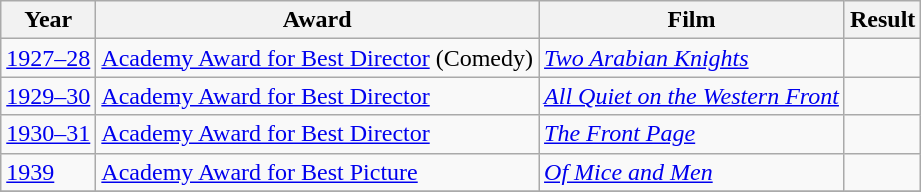<table class="wikitable">
<tr>
<th>Year</th>
<th>Award</th>
<th>Film</th>
<th>Result</th>
</tr>
<tr>
<td><a href='#'>1927–28</a></td>
<td><a href='#'>Academy Award for Best Director</a> (Comedy)</td>
<td><em><a href='#'>Two Arabian Knights</a></em></td>
<td></td>
</tr>
<tr>
<td><a href='#'>1929–30</a></td>
<td><a href='#'>Academy Award for Best Director</a></td>
<td><em><a href='#'>All Quiet on the Western Front</a></em></td>
<td></td>
</tr>
<tr>
<td><a href='#'>1930–31</a></td>
<td><a href='#'>Academy Award for Best Director</a></td>
<td><em><a href='#'>The Front Page</a></em></td>
<td></td>
</tr>
<tr>
<td><a href='#'>1939</a></td>
<td><a href='#'>Academy Award for Best Picture</a></td>
<td><em><a href='#'>Of Mice and Men</a></em></td>
<td></td>
</tr>
<tr>
</tr>
</table>
